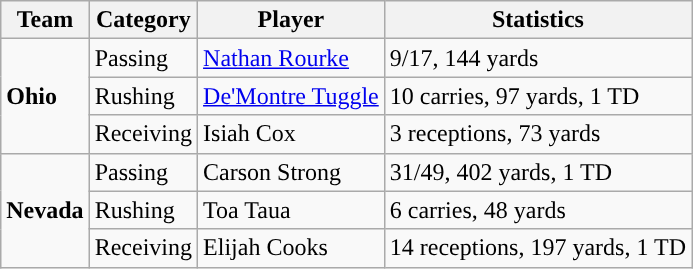<table class="wikitable" style="float: left;">
<tr>
<th>Team</th>
<th>Category</th>
<th>Player</th>
<th>Statistics</th>
</tr>
<tr>
<td rowspan=3><strong>Ohio</strong></td>
<td>Passing</td>
<td><a href='#'>Nathan Rourke</a></td>
<td>9/17, 144 yards</td>
</tr>
<tr>
<td>Rushing</td>
<td><a href='#'>De'Montre Tuggle</a></td>
<td>10 carries, 97 yards, 1 TD</td>
</tr>
<tr>
<td>Receiving</td>
<td>Isiah Cox</td>
<td>3 receptions, 73 yards</td>
</tr>
<tr>
<td rowspan=3><strong>Nevada</strong></td>
<td>Passing</td>
<td>Carson Strong</td>
<td>31/49, 402 yards, 1 TD</td>
</tr>
<tr>
<td>Rushing</td>
<td>Toa Taua</td>
<td>6 carries, 48 yards</td>
</tr>
<tr>
<td>Receiving</td>
<td>Elijah Cooks</td>
<td>14 receptions, 197 yards, 1 TD</td>
</tr>
</table>
